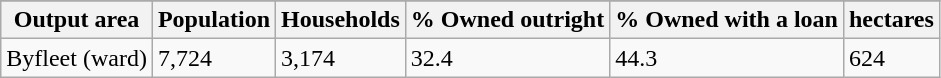<table class="wikitable">
<tr>
</tr>
<tr>
<th>Output area</th>
<th>Population</th>
<th>Households</th>
<th>% Owned outright</th>
<th>% Owned with a loan</th>
<th>hectares</th>
</tr>
<tr>
<td>Byfleet (ward)</td>
<td>7,724</td>
<td>3,174</td>
<td>32.4</td>
<td>44.3</td>
<td>624</td>
</tr>
</table>
